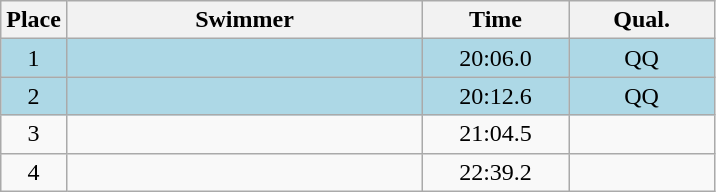<table class=wikitable style="text-align:center">
<tr>
<th>Place</th>
<th width=230>Swimmer</th>
<th width=90>Time</th>
<th width=90>Qual.</th>
</tr>
<tr bgcolor=lightblue>
<td>1</td>
<td align=left></td>
<td>20:06.0</td>
<td>QQ</td>
</tr>
<tr bgcolor=lightblue>
<td>2</td>
<td align=left></td>
<td>20:12.6</td>
<td>QQ</td>
</tr>
<tr>
<td>3</td>
<td align=left></td>
<td>21:04.5</td>
<td></td>
</tr>
<tr>
<td>4</td>
<td align=left></td>
<td>22:39.2</td>
<td></td>
</tr>
</table>
